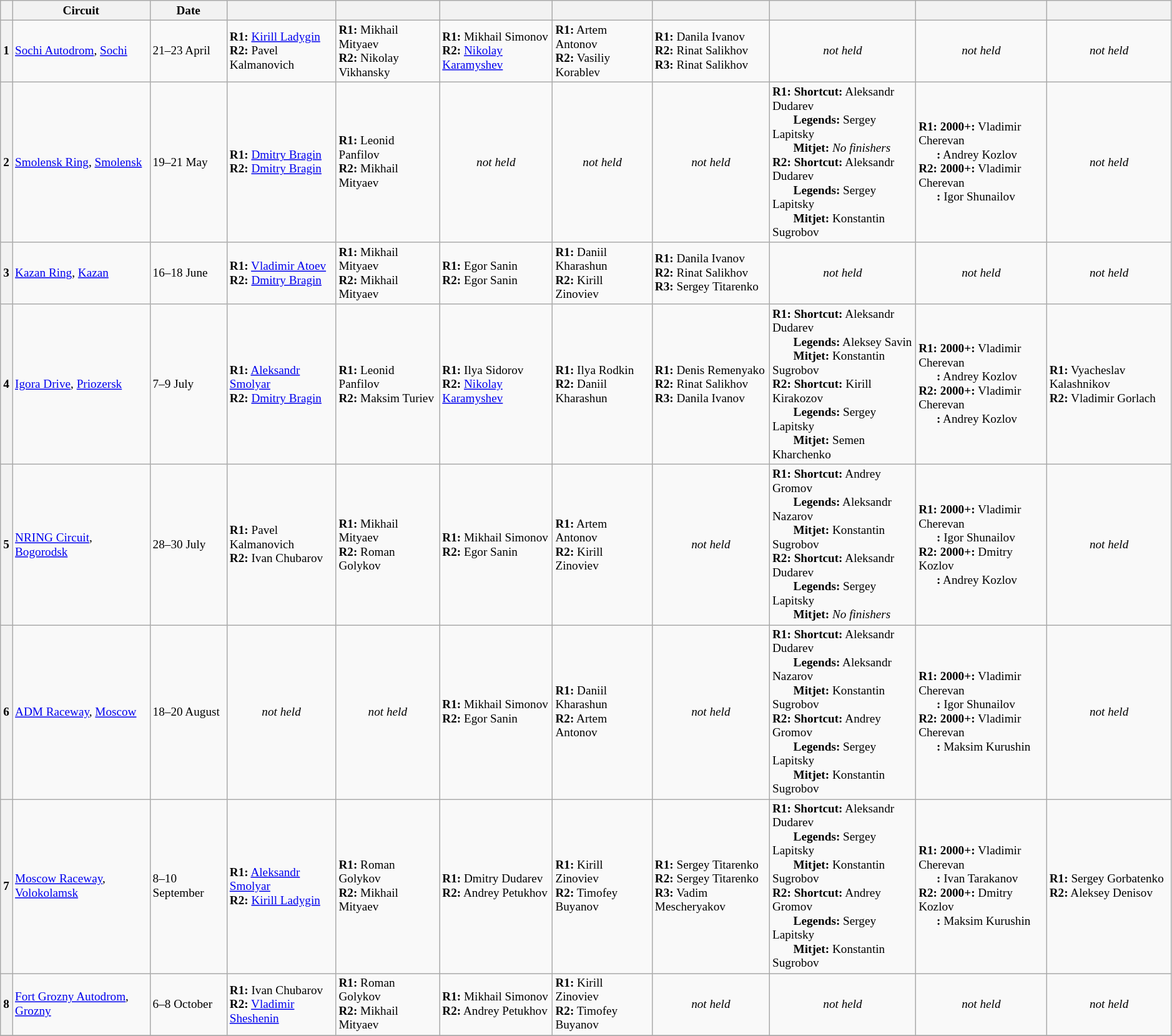<table class="wikitable" style="font-size: 80%">
<tr>
<th></th>
<th>Circuit</th>
<th>Date</th>
<th></th>
<th></th>
<th></th>
<th></th>
<th></th>
<th></th>
<th></th>
<th></th>
</tr>
<tr>
<th>1</th>
<td><a href='#'>Sochi Autodrom</a>, <a href='#'>Sochi</a></td>
<td>21–23 April</td>
<td><strong>R1:</strong> <a href='#'>Kirill Ladygin</a><br><strong>R2:</strong> Pavel Kalmanovich</td>
<td><strong>R1:</strong> Mikhail Mityaev<br><strong>R2:</strong> Nikolay Vikhansky</td>
<td><strong>R1:</strong> Mikhail Simonov<br><strong>R2:</strong> <a href='#'>Nikolay Karamyshev</a></td>
<td><strong>R1:</strong> Artem Antonov<br><strong>R2:</strong> Vasiliy Korablev</td>
<td><strong>R1:</strong> Danila Ivanov<br><strong>R2: </strong>Rinat Salikhov<br><strong>R3: </strong>Rinat Salikhov</td>
<td align="center"><em>not held</em></td>
<td align="center"><em>not held</em></td>
<td align="center"><em>not held</em></td>
</tr>
<tr>
<th>2</th>
<td><a href='#'>Smolensk Ring</a>, <a href='#'>Smolensk</a></td>
<td>19–21 May</td>
<td><strong>R1:</strong> <a href='#'>Dmitry Bragin</a><br><strong>R2:</strong> <a href='#'>Dmitry Bragin</a></td>
<td><strong>R1:</strong> Leonid Panfilov<br><strong>R2:</strong> Mikhail Mityaev</td>
<td align="center"><em>not held</em></td>
<td align="center"><em>not held</em></td>
<td align="center"><em>not held</em></td>
<td><strong>R1:</strong> <strong>Shortcut:</strong> Aleksandr Dudarev<br>       <strong>Legends:</strong> Sergey Lapitsky<br>       <strong>Mitjet:</strong> <em>No finishers</em><br><strong>R2:</strong> <strong>Shortcut:</strong> Aleksandr Dudarev<br>       <strong>Legends:</strong> Sergey Lapitsky<br>       <strong>Mitjet:</strong> Konstantin Sugrobov</td>
<td><strong>R1:</strong> <strong>2000+:</strong> Vladimir Cherevan<br>      <strong>:</strong> Andrey Kozlov<br><strong>R2:</strong> <strong>2000+:</strong> Vladimir Cherevan<br>      <strong>:</strong> Igor Shunailov</td>
<td align="center"><em>not held</em></td>
</tr>
<tr>
<th>3</th>
<td><a href='#'>Kazan Ring</a>, <a href='#'>Kazan</a></td>
<td>16–18 June</td>
<td><strong>R1:</strong> <a href='#'>Vladimir Atoev</a><br><strong>R2:</strong> <a href='#'>Dmitry Bragin</a></td>
<td><strong>R1:</strong> Mikhail Mityaev<br><strong>R2:</strong> Mikhail Mityaev</td>
<td><strong>R1:</strong> Egor Sanin<br><strong>R2:</strong> Egor Sanin</td>
<td><strong>R1:</strong> Daniil Kharashun<br><strong>R2:</strong> Kirill Zinoviev</td>
<td><strong>R1:</strong> Danila Ivanov<br><strong>R2:</strong> Rinat Salikhov<br><strong>R3:</strong> Sergey Titarenko</td>
<td align="center"><em>not held</em></td>
<td align="center"><em>not held</em></td>
<td align="center"><em>not held</em></td>
</tr>
<tr>
<th>4</th>
<td><a href='#'>Igora Drive</a>, <a href='#'>Priozersk</a></td>
<td>7–9 July</td>
<td><strong>R1:</strong> <a href='#'>Aleksandr Smolyar</a><br><strong>R2:</strong> <a href='#'>Dmitry Bragin</a></td>
<td><strong>R1:</strong> Leonid Panfilov<br><strong>R2:</strong> Maksim Turiev</td>
<td><strong>R1:</strong> Ilya Sidorov<br><strong>R2:</strong> <a href='#'>Nikolay Karamyshev</a></td>
<td><strong>R1:</strong> Ilya Rodkin<br><strong>R2:</strong> Daniil Kharashun</td>
<td><strong>R1:</strong> Denis Remenyako<br><strong>R2:</strong> Rinat Salikhov<br><strong>R3:</strong> Danila Ivanov</td>
<td><strong>R1:</strong> <strong>Shortcut:</strong> Aleksandr Dudarev<br>       <strong>Legends:</strong> Aleksey Savin<br>       <strong>Mitjet:</strong> Konstantin Sugrobov<br><strong>R2:</strong> <strong>Shortcut:</strong> Kirill Kirakozov<br>       <strong>Legends:</strong> Sergey Lapitsky<br>       <strong>Mitjet:</strong> Semen Kharchenko</td>
<td><strong>R1:</strong> <strong>2000+:</strong> Vladimir Cherevan<br>      <strong>:</strong> Andrey Kozlov<br><strong>R2:</strong> <strong>2000+:</strong> Vladimir Cherevan<br>      <strong>:</strong> Andrey Kozlov</td>
<td><strong>R1:</strong> Vyacheslav Kalashnikov<br><strong>R2:</strong> Vladimir Gorlach</td>
</tr>
<tr>
<th>5</th>
<td><a href='#'>NRING Circuit</a>, <a href='#'>Bogorodsk</a></td>
<td>28–30 July</td>
<td><strong>R1:</strong> Pavel Kalmanovich<br><strong>R2:</strong> Ivan Chubarov</td>
<td><strong>R1:</strong> Mikhail Mityaev<br><strong>R2:</strong> Roman Golykov</td>
<td><strong>R1:</strong> Mikhail Simonov<br><strong>R2:</strong> Egor Sanin</td>
<td><strong>R1:</strong> Artem Antonov<br><strong>R2:</strong> Kirill Zinoviev</td>
<td align="center"><em>not held</em></td>
<td><strong>R1:</strong> <strong>Shortcut:</strong> Andrey Gromov<br>       <strong>Legends:</strong> Aleksandr Nazarov<br>       <strong>Mitjet:</strong> Konstantin Sugrobov<br><strong>R2:</strong> <strong>Shortcut:</strong> Aleksandr Dudarev<br>       <strong>Legends:</strong> Sergey Lapitsky<br>       <strong>Mitjet:</strong> <em>No finishers</em></td>
<td><strong>R1:</strong> <strong>2000+:</strong> Vladimir Cherevan<br>      <strong>:</strong> Igor Shunailov<br><strong>R2:</strong> <strong>2000+:</strong> Dmitry Kozlov<br>      <strong>:</strong> Andrey Kozlov</td>
<td align="center"><em>not held</em></td>
</tr>
<tr>
<th>6</th>
<td><a href='#'>ADM Raceway</a>, <a href='#'>Moscow</a></td>
<td>18–20 August</td>
<td align="center"><em>not held</em></td>
<td align="center"><em>not held</em></td>
<td><strong>R1:</strong> Mikhail Simonov<br><strong>R2:</strong> Egor Sanin</td>
<td><strong>R1:</strong> Daniil Kharashun<br><strong>R2:</strong> Artem Antonov</td>
<td align="center"><em>not held</em></td>
<td><strong>R1:</strong> <strong>Shortcut:</strong> Aleksandr Dudarev<br>       <strong>Legends:</strong> Aleksandr Nazarov<br>       <strong>Mitjet:</strong> Konstantin Sugrobov<br><strong>R2:</strong> <strong>Shortcut:</strong> Andrey Gromov<br>       <strong>Legends:</strong> Sergey Lapitsky<br>       <strong>Mitjet:</strong> Konstantin Sugrobov</td>
<td><strong>R1:</strong> <strong>2000+:</strong> Vladimir Cherevan<br>      <strong>:</strong> Igor Shunailov<br><strong>R2:</strong> <strong>2000+:</strong> Vladimir Cherevan<br>      <strong>:</strong> Maksim Kurushin</td>
<td align="center"><em>not held</em></td>
</tr>
<tr>
<th>7</th>
<td><a href='#'>Moscow Raceway</a>, <a href='#'>Volokolamsk</a></td>
<td>8–10 September</td>
<td><strong>R1:</strong> <a href='#'>Aleksandr Smolyar</a><br><strong>R2:</strong> <a href='#'>Kirill Ladygin</a></td>
<td><strong>R1:</strong> Roman Golykov<br><strong>R2:</strong> Mikhail Mityaev</td>
<td><strong>R1:</strong> Dmitry Dudarev<br><strong>R2:</strong> Andrey Petukhov</td>
<td><strong>R1:</strong> Kirill Zinoviev<br><strong>R2:</strong> Timofey Buyanov</td>
<td><strong>R1:</strong> Sergey Titarenko<br><strong>R2:</strong> Sergey Titarenko<br><strong>R3:</strong> Vadim Mescheryakov</td>
<td><strong>R1:</strong> <strong>Shortcut:</strong> Aleksandr Dudarev<br>       <strong>Legends:</strong> Sergey Lapitsky<br>       <strong>Mitjet:</strong> Konstantin Sugrobov<br><strong>R2:</strong> <strong>Shortcut:</strong> Andrey Gromov<br>       <strong>Legends:</strong> Sergey Lapitsky<br>       <strong>Mitjet:</strong> Konstantin Sugrobov</td>
<td><strong>R1:</strong> <strong>2000+:</strong> Vladimir Cherevan<br>      <strong>:</strong> Ivan Tarakanov<br><strong>R2:</strong> <strong>2000+:</strong> Dmitry Kozlov<br>      <strong>:</strong> Maksim Kurushin</td>
<td><strong>R1:</strong> Sergey Gorbatenko <br><strong>R2:</strong> Aleksey Denisov</td>
</tr>
<tr>
<th>8</th>
<td><a href='#'>Fort Grozny Autodrom</a>, <a href='#'>Grozny</a></td>
<td>6–8 October</td>
<td><strong>R1:</strong> Ivan Chubarov<br><strong>R2:</strong> <a href='#'>Vladimir Sheshenin</a></td>
<td><strong>R1:</strong> Roman Golykov<br><strong>R2:</strong> Mikhail Mityaev</td>
<td><strong>R1:</strong> Mikhail Simonov<br><strong>R2:</strong> Andrey Petukhov</td>
<td><strong>R1:</strong> Kirill Zinoviev<br><strong>R2:</strong> Timofey Buyanov</td>
<td align="center"><em>not held</em></td>
<td align="center"><em>not held</em></td>
<td align="center"><em>not held</em></td>
<td align="center"><em>not held</em></td>
</tr>
<tr>
</tr>
</table>
